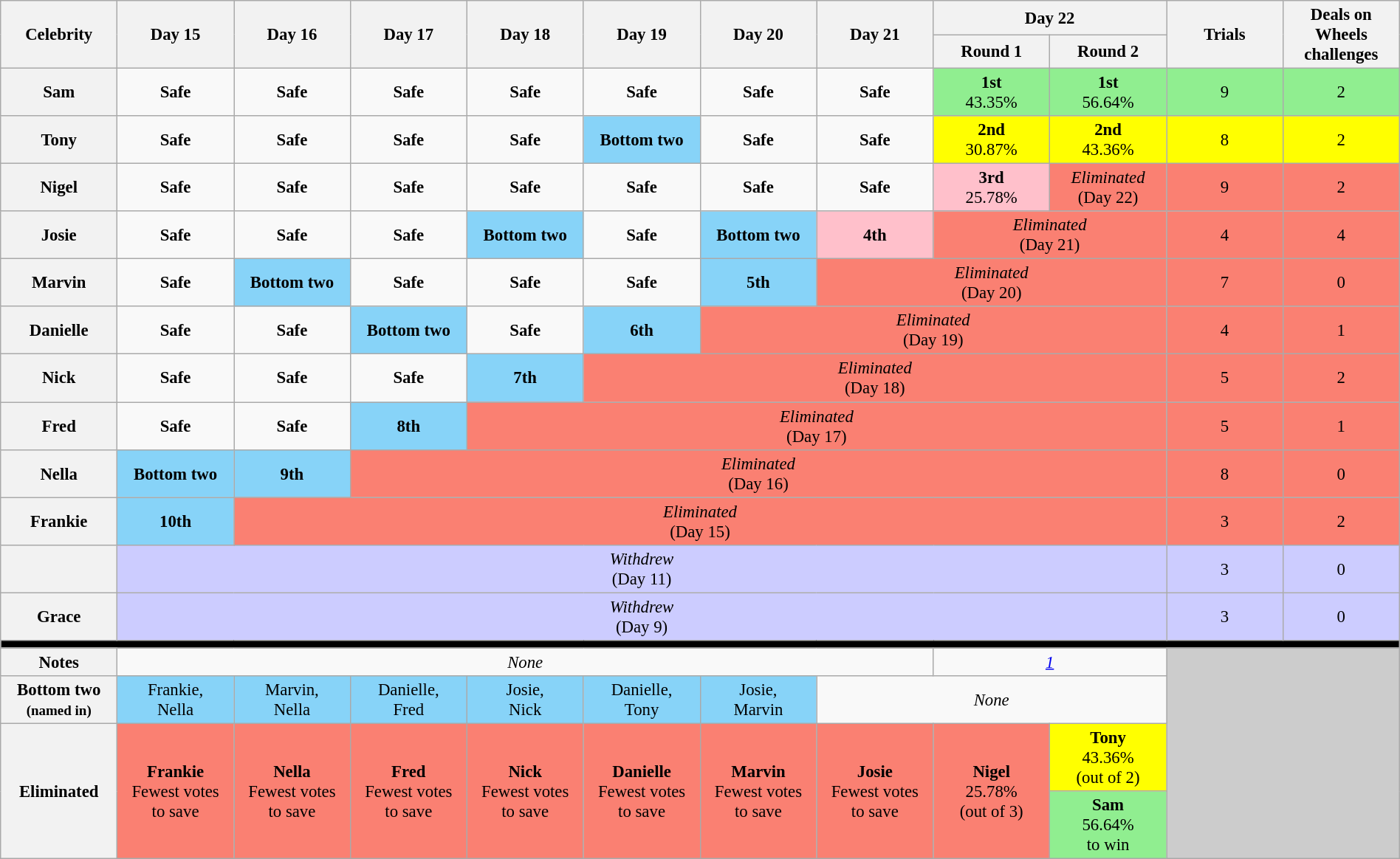<table class="wikitable" style="text-align:center; font-size:95%; width:100%">
<tr>
<th style="width:7%" rowspan=2>Celebrity</th>
<th style="width:7%" rowspan=2>Day 15</th>
<th style="width:7%" rowspan=2>Day 16</th>
<th style="width:7%" rowspan=2>Day 17</th>
<th style="width:7%" rowspan=2>Day 18</th>
<th style="width:7%" rowspan=2>Day 19</th>
<th style="width:7%" rowspan=2>Day 20</th>
<th style="width:7%" rowspan=2>Day 21</th>
<th style="width:7%" colspan=2>Day 22</th>
<th style="width:7%" rowspan=2>Trials</th>
<th style="width:7%" rowspan=2>Deals on Wheels challenges</th>
</tr>
<tr>
<th style="width:7%">Round 1</th>
<th style="width:7%">Round 2</th>
</tr>
<tr>
<th>Sam</th>
<td><strong>Safe</strong></td>
<td><strong>Safe</strong></td>
<td><strong>Safe</strong></td>
<td><strong>Safe</strong></td>
<td><strong>Safe</strong></td>
<td><strong>Safe</strong></td>
<td><strong>Safe</strong></td>
<td style="background:lightgreen"><strong>1st</strong><br>43.35%</td>
<td style="background:lightgreen"><strong>1st</strong><br>56.64%</td>
<td style="background:lightgreen">9</td>
<td style="background:lightgreen">2</td>
</tr>
<tr>
<th>Tony</th>
<td><strong>Safe</strong></td>
<td><strong>Safe</strong></td>
<td><strong>Safe</strong></td>
<td><strong>Safe</strong></td>
<td style="background:#87D3F8"><strong>Bottom two</strong></td>
<td><strong>Safe</strong></td>
<td><strong>Safe</strong></td>
<td style="background:yellow"><strong>2nd</strong><br>30.87%</td>
<td style="background:yellow"><strong>2nd</strong><br>43.36%</td>
<td style="background:yellow">8</td>
<td style="background:yellow">2</td>
</tr>
<tr>
<th>Nigel</th>
<td><strong>Safe</strong></td>
<td><strong>Safe</strong></td>
<td><strong>Safe</strong></td>
<td><strong>Safe</strong></td>
<td><strong>Safe</strong></td>
<td><strong>Safe</strong></td>
<td><strong>Safe</strong></td>
<td style="background:pink"><strong>3rd</strong><br>25.78%</td>
<td style="background:salmon"><em>Eliminated</em><br>(Day 22)</td>
<td style="background:salmon">9</td>
<td style="background:salmon">2</td>
</tr>
<tr>
<th>Josie</th>
<td><strong>Safe</strong></td>
<td><strong>Safe</strong></td>
<td><strong>Safe</strong></td>
<td style="background:#87D3F8"><strong>Bottom two</strong></td>
<td><strong>Safe</strong></td>
<td style="background:#87D3F8"><strong>Bottom two</strong></td>
<td style="background:pink"><strong>4th</strong></td>
<td style="background:salmon" colspan=2><em>Eliminated</em><br>(Day 21)</td>
<td style="background:salmon">4</td>
<td style="background:salmon">4</td>
</tr>
<tr>
<th>Marvin</th>
<td><strong>Safe</strong></td>
<td style="background:#87D3F8"><strong>Bottom two</strong></td>
<td><strong>Safe</strong></td>
<td><strong>Safe</strong></td>
<td><strong>Safe</strong></td>
<td style="background:#87D3F8"><strong>5th</strong></td>
<td style="background:salmon" colspan=3><em>Eliminated</em><br>(Day 20)</td>
<td style="background:salmon">7</td>
<td style="background:salmon">0</td>
</tr>
<tr>
<th>Danielle</th>
<td><strong>Safe</strong></td>
<td><strong>Safe</strong></td>
<td style="background:#87D3F8"><strong>Bottom two</strong></td>
<td><strong>Safe</strong></td>
<td style="background:#87D3F8"><strong>6th</strong></td>
<td style="background:salmon" colspan=4><em>Eliminated</em><br>(Day 19)</td>
<td style="background:salmon">4</td>
<td style="background:salmon">1</td>
</tr>
<tr>
<th>Nick</th>
<td><strong>Safe</strong></td>
<td><strong>Safe</strong></td>
<td><strong>Safe</strong></td>
<td style="background:#87D3F8"><strong>7th</strong></td>
<td style="background:salmon" colspan=5><em>Eliminated</em><br>(Day 18)</td>
<td style="background:salmon">5</td>
<td style="background:salmon">2</td>
</tr>
<tr>
<th>Fred</th>
<td><strong>Safe</strong></td>
<td><strong>Safe</strong></td>
<td style="background:#87D3F8"><strong>8th</strong></td>
<td style="background:salmon" colspan=6><em>Eliminated</em><br>(Day 17)</td>
<td style="background:salmon">5</td>
<td style="background:salmon">1</td>
</tr>
<tr>
<th>Nella</th>
<td style="background:#87D3F8"><strong>Bottom two</strong></td>
<td style="background:#87D3F8"><strong>9th</strong></td>
<td style="background:salmon" colspan=7><em>Eliminated</em><br>(Day 16)</td>
<td style="background:salmon">8</td>
<td style="background:salmon">0</td>
</tr>
<tr>
<th>Frankie</th>
<td style="background:#87D3F8"><strong>10th</strong></td>
<td style="background:salmon" colspan=8><em>Eliminated</em><br>(Day 15)</td>
<td style="background:salmon">3</td>
<td style="background:salmon">2</td>
</tr>
<tr>
<th></th>
<td style="background:#ccf" colspan=9><em>Withdrew</em><br>(Day 11)</td>
<td style="background:#ccf">3</td>
<td style="background:#ccf">0</td>
</tr>
<tr>
<th>Grace</th>
<td style="background:#ccf" colspan=9><em>Withdrew</em><br>(Day 9)</td>
<td style="background:#ccf">3</td>
<td style="background:#ccf">0</td>
</tr>
<tr>
<td style="background:#000" colspan="13"></td>
</tr>
<tr>
<th>Notes</th>
<td colspan=7><em>None</em></td>
<td colspan=2><cite><a href='#'>1</a></cite></td>
<td rowspan=4 colspan=2 style=background:#ccc></td>
</tr>
<tr>
<th>Bottom two<br><small>(named in)</small></th>
<td style="background:#87D3F8">Frankie,<br>Nella</td>
<td style="background:#87D3F8">Marvin,<br>Nella</td>
<td style="background:#87D3F8">Danielle,<br>Fred</td>
<td style="background:#87D3F8">Josie,<br>Nick</td>
<td style="background:#87D3F8">Danielle,<br>Tony</td>
<td style="background:#87D3F8">Josie,<br>Marvin</td>
<td colspan="3"><em>None</em></td>
</tr>
<tr>
<th rowspan=12>Eliminated</th>
<td rowspan=2 style="background:salmon"><strong>Frankie</strong><br>Fewest votes<br>to save</td>
<td rowspan=2 style="background:salmon"><strong>Nella</strong><br>Fewest votes<br>to save</td>
<td rowspan=2 style="background:salmon"><strong>Fred</strong><br>Fewest votes<br>to save</td>
<td rowspan=2 style="background:salmon"><strong>Nick</strong><br>Fewest votes<br>to save</td>
<td rowspan=2 style="background:salmon"><strong>Danielle</strong><br>Fewest votes<br>to save</td>
<td rowspan=2 style="background:salmon"><strong>Marvin</strong><br>Fewest votes<br>to save</td>
<td rowspan=2 style="background:salmon"><strong>Josie</strong><br>Fewest votes<br>to save</td>
<td rowspan=2 style="background:salmon"><strong>Nigel</strong><br>25.78%<br>(out of 3)</td>
<td style="background:yellow"><strong>Tony</strong><br>43.36%<br>(out of 2)</td>
</tr>
<tr>
<td style="background:lightgreen"><strong>Sam</strong><br>56.64%<br>to win</td>
</tr>
</table>
